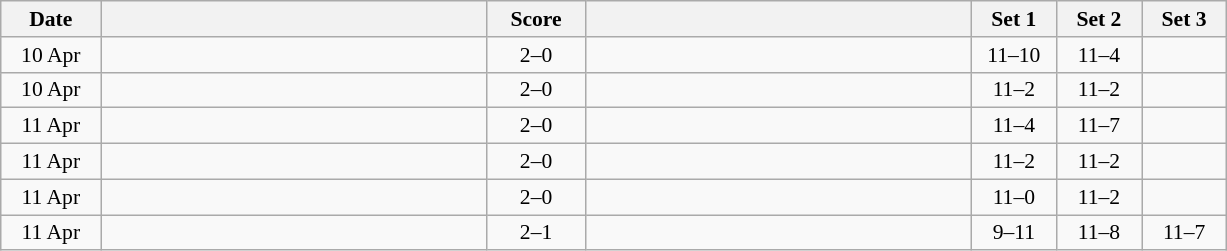<table class="wikitable" style="text-align: center; font-size:90% ">
<tr>
<th width="60">Date</th>
<th align="right" width="250"></th>
<th width="60">Score</th>
<th align="left" width="250"></th>
<th width="50">Set 1</th>
<th width="50">Set 2</th>
<th width="50">Set 3</th>
</tr>
<tr>
<td>10 Apr</td>
<td align=left><strong><br></strong></td>
<td align=center>2–0</td>
<td align=left><br></td>
<td>11–10</td>
<td>11–4</td>
<td></td>
</tr>
<tr>
<td>10 Apr</td>
<td align=left><strong><br></strong></td>
<td align=center>2–0</td>
<td align=left><br></td>
<td>11–2</td>
<td>11–2</td>
<td></td>
</tr>
<tr>
<td>11 Apr</td>
<td align=left><strong><br></strong></td>
<td align=center>2–0</td>
<td align=left><br></td>
<td>11–4</td>
<td>11–7</td>
<td></td>
</tr>
<tr>
<td>11 Apr</td>
<td align=left><strong><br></strong></td>
<td align=center>2–0</td>
<td align=left><br></td>
<td>11–2</td>
<td>11–2</td>
<td></td>
</tr>
<tr>
<td>11 Apr</td>
<td align=left><strong><br></strong></td>
<td align=center>2–0</td>
<td align=left><br></td>
<td>11–0</td>
<td>11–2</td>
<td></td>
</tr>
<tr>
<td>11 Apr</td>
<td align=left><strong><br></strong></td>
<td align=center>2–1</td>
<td align=left><br></td>
<td>9–11</td>
<td>11–8</td>
<td>11–7</td>
</tr>
</table>
